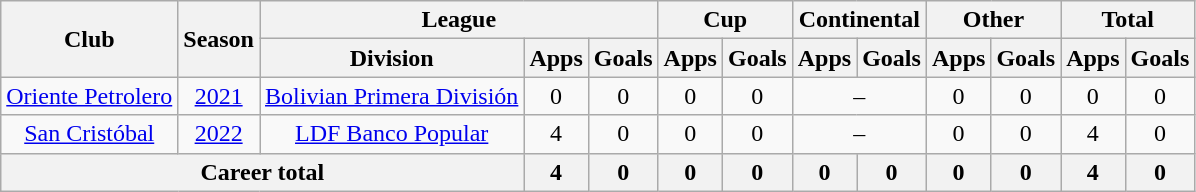<table class="wikitable" style="text-align: center">
<tr>
<th rowspan="2">Club</th>
<th rowspan="2">Season</th>
<th colspan="3">League</th>
<th colspan="2">Cup</th>
<th colspan="2">Continental</th>
<th colspan="2">Other</th>
<th colspan="2">Total</th>
</tr>
<tr>
<th>Division</th>
<th>Apps</th>
<th>Goals</th>
<th>Apps</th>
<th>Goals</th>
<th>Apps</th>
<th>Goals</th>
<th>Apps</th>
<th>Goals</th>
<th>Apps</th>
<th>Goals</th>
</tr>
<tr>
<td><a href='#'>Oriente Petrolero</a></td>
<td><a href='#'>2021</a></td>
<td><a href='#'>Bolivian Primera División</a></td>
<td>0</td>
<td>0</td>
<td>0</td>
<td>0</td>
<td colspan="2">–</td>
<td>0</td>
<td>0</td>
<td>0</td>
<td>0</td>
</tr>
<tr>
<td><a href='#'>San Cristóbal</a></td>
<td><a href='#'>2022</a></td>
<td><a href='#'>LDF Banco Popular</a></td>
<td>4</td>
<td>0</td>
<td>0</td>
<td>0</td>
<td colspan="2">–</td>
<td>0</td>
<td>0</td>
<td>4</td>
<td>0</td>
</tr>
<tr>
<th colspan="3"><strong>Career total</strong></th>
<th>4</th>
<th>0</th>
<th>0</th>
<th>0</th>
<th>0</th>
<th>0</th>
<th>0</th>
<th>0</th>
<th>4</th>
<th>0</th>
</tr>
</table>
